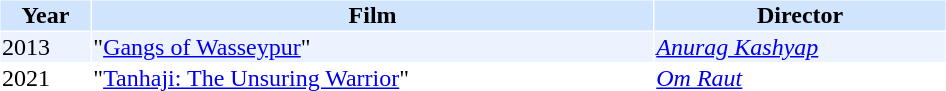<table cellspacing="1" cellpadding="1" border="0" style="width:50%;">
<tr style="background:#d1e4fd;">
<th>Year</th>
<th>Film</th>
<th>Director</th>
</tr>
<tr style="background:#edf3fe;">
<td>2013</td>
<td>"<a href='#'>Gangs of Wasseypur</a>"</td>
<td><em><a href='#'>Anurag Kashyap</a></em></td>
</tr>
<tr>
<td>2021</td>
<td>"<a href='#'>Tanhaji: The Unsuring Warrior</a>"</td>
<td><em><a href='#'>Om Raut</a></em></td>
</tr>
</table>
